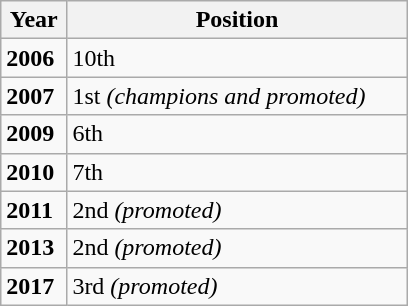<table class="wikitable" style="width: 17em;">
<tr>
<th>Year</th>
<th>Position</th>
</tr>
<tr>
<td><strong>2006</strong></td>
<td>10th</td>
</tr>
<tr>
<td><strong>2007</strong></td>
<td>1st <em>(champions and promoted)</em></td>
</tr>
<tr>
<td><strong>2009</strong></td>
<td>6th</td>
</tr>
<tr>
<td><strong>2010</strong></td>
<td>7th</td>
</tr>
<tr>
<td><strong>2011</strong></td>
<td>2nd <em>(promoted)</em></td>
</tr>
<tr>
<td><strong>2013</strong></td>
<td>2nd <em>(promoted)</em></td>
</tr>
<tr>
<td><strong>2017</strong></td>
<td>3rd <em>(promoted)</em></td>
</tr>
</table>
